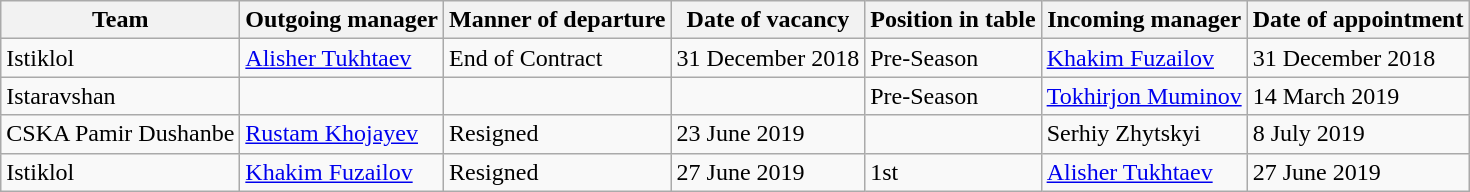<table class="wikitable">
<tr>
<th>Team</th>
<th>Outgoing manager</th>
<th>Manner of departure</th>
<th>Date of vacancy</th>
<th>Position in table</th>
<th>Incoming manager</th>
<th>Date of appointment</th>
</tr>
<tr>
<td>Istiklol</td>
<td> <a href='#'>Alisher Tukhtaev</a></td>
<td>End of Contract</td>
<td>31 December 2018</td>
<td>Pre-Season</td>
<td> <a href='#'>Khakim Fuzailov</a></td>
<td>31 December 2018</td>
</tr>
<tr>
<td>Istaravshan</td>
<td></td>
<td></td>
<td></td>
<td>Pre-Season</td>
<td> <a href='#'>Tokhirjon Muminov</a></td>
<td>14 March 2019</td>
</tr>
<tr>
<td>CSKA Pamir Dushanbe</td>
<td> <a href='#'>Rustam Khojayev</a></td>
<td>Resigned</td>
<td>23 June 2019</td>
<td></td>
<td> Serhiy Zhytskyi</td>
<td>8 July 2019</td>
</tr>
<tr>
<td>Istiklol</td>
<td> <a href='#'>Khakim Fuzailov</a></td>
<td>Resigned</td>
<td>27 June 2019</td>
<td>1st</td>
<td> <a href='#'>Alisher Tukhtaev</a> </td>
<td>27 June 2019</td>
</tr>
</table>
